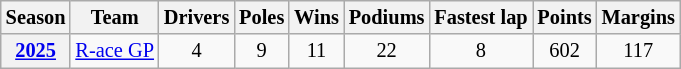<table class="wikitable" style="font-size:85%; text-align:center">
<tr>
<th>Season</th>
<th>Team</th>
<th>Drivers</th>
<th>Poles</th>
<th>Wins</th>
<th>Podiums</th>
<th>Fastest lap</th>
<th>Points</th>
<th>Margins</th>
</tr>
<tr>
<th><a href='#'>2025</a></th>
<td align="left"> <a href='#'>R-ace GP</a></td>
<td>4</td>
<td>9</td>
<td>11</td>
<td>22</td>
<td>8</td>
<td>602</td>
<td>117</td>
</tr>
</table>
